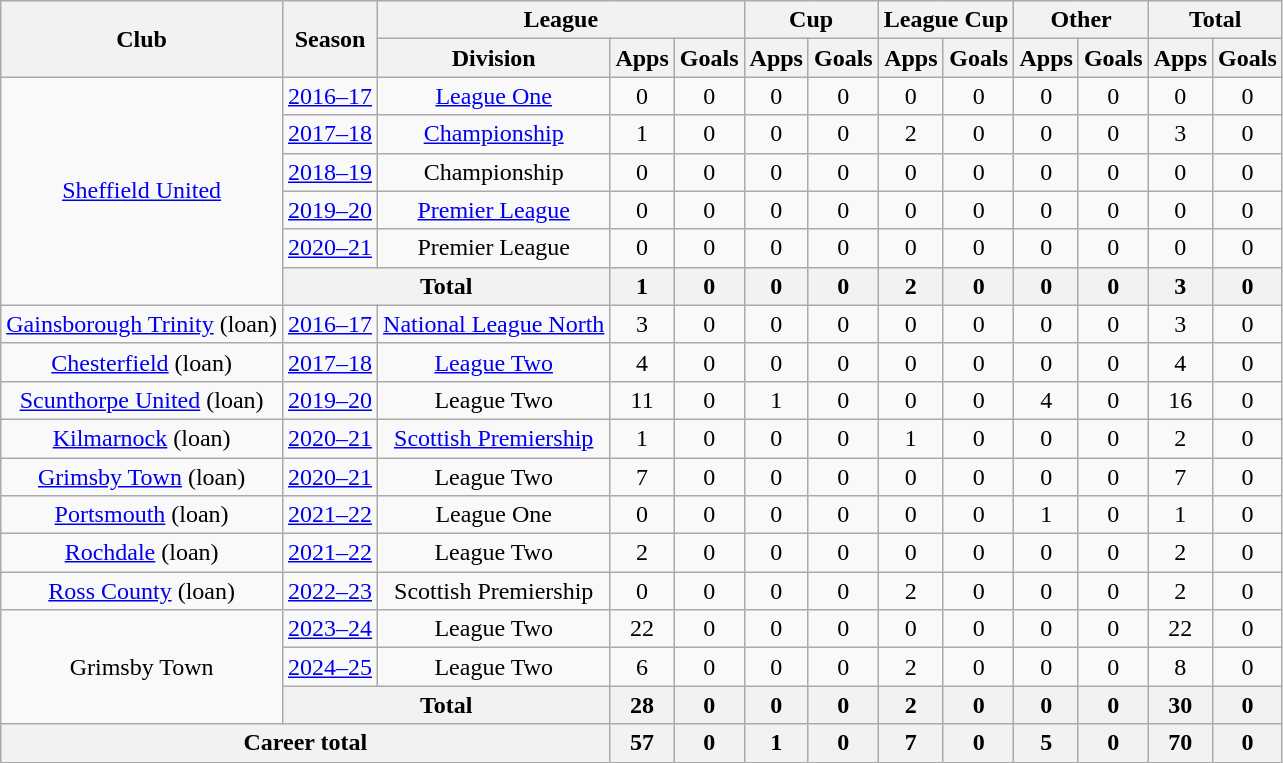<table class="wikitable" style="text-align: center;">
<tr>
<th rowspan="2">Club</th>
<th rowspan="2">Season</th>
<th colspan="3">League</th>
<th colspan="2">Cup</th>
<th colspan="2">League Cup</th>
<th colspan="2">Other</th>
<th colspan="2">Total</th>
</tr>
<tr>
<th>Division</th>
<th>Apps</th>
<th>Goals</th>
<th>Apps</th>
<th>Goals</th>
<th>Apps</th>
<th>Goals</th>
<th>Apps</th>
<th>Goals</th>
<th>Apps</th>
<th>Goals</th>
</tr>
<tr>
<td rowspan="6"><a href='#'>Sheffield United</a></td>
<td><a href='#'>2016–17</a></td>
<td><a href='#'>League One</a></td>
<td>0</td>
<td>0</td>
<td>0</td>
<td>0</td>
<td>0</td>
<td>0</td>
<td>0</td>
<td>0</td>
<td>0</td>
<td>0</td>
</tr>
<tr>
<td><a href='#'>2017–18</a></td>
<td><a href='#'>Championship</a></td>
<td>1</td>
<td>0</td>
<td>0</td>
<td>0</td>
<td>2</td>
<td>0</td>
<td>0</td>
<td>0</td>
<td>3</td>
<td>0</td>
</tr>
<tr>
<td><a href='#'>2018–19</a></td>
<td>Championship</td>
<td>0</td>
<td>0</td>
<td>0</td>
<td>0</td>
<td>0</td>
<td>0</td>
<td>0</td>
<td>0</td>
<td>0</td>
<td>0</td>
</tr>
<tr>
<td><a href='#'>2019–20</a></td>
<td><a href='#'>Premier League</a></td>
<td>0</td>
<td>0</td>
<td>0</td>
<td>0</td>
<td>0</td>
<td>0</td>
<td>0</td>
<td>0</td>
<td>0</td>
<td>0</td>
</tr>
<tr>
<td><a href='#'>2020–21</a></td>
<td>Premier League</td>
<td>0</td>
<td>0</td>
<td>0</td>
<td>0</td>
<td>0</td>
<td>0</td>
<td>0</td>
<td>0</td>
<td>0</td>
<td>0</td>
</tr>
<tr>
<th colspan="2">Total</th>
<th>1</th>
<th>0</th>
<th>0</th>
<th>0</th>
<th>2</th>
<th>0</th>
<th>0</th>
<th>0</th>
<th>3</th>
<th>0</th>
</tr>
<tr>
<td><a href='#'>Gainsborough Trinity</a> (loan)</td>
<td><a href='#'>2016–17</a></td>
<td><a href='#'>National League North</a></td>
<td>3</td>
<td>0</td>
<td>0</td>
<td>0</td>
<td>0</td>
<td>0</td>
<td>0</td>
<td>0</td>
<td>3</td>
<td>0</td>
</tr>
<tr>
<td><a href='#'>Chesterfield</a> (loan)</td>
<td><a href='#'>2017–18</a></td>
<td><a href='#'>League Two</a></td>
<td>4</td>
<td>0</td>
<td>0</td>
<td>0</td>
<td>0</td>
<td>0</td>
<td>0</td>
<td>0</td>
<td>4</td>
<td>0</td>
</tr>
<tr>
<td><a href='#'>Scunthorpe United</a> (loan)</td>
<td><a href='#'>2019–20</a></td>
<td>League Two</td>
<td>11</td>
<td>0</td>
<td>1</td>
<td>0</td>
<td>0</td>
<td>0</td>
<td>4</td>
<td>0</td>
<td>16</td>
<td>0</td>
</tr>
<tr>
<td><a href='#'>Kilmarnock</a> (loan)</td>
<td><a href='#'>2020–21</a></td>
<td><a href='#'>Scottish Premiership</a></td>
<td>1</td>
<td>0</td>
<td>0</td>
<td>0</td>
<td>1</td>
<td>0</td>
<td>0</td>
<td>0</td>
<td>2</td>
<td>0</td>
</tr>
<tr>
<td><a href='#'>Grimsby Town</a> (loan)</td>
<td><a href='#'>2020–21</a></td>
<td>League Two</td>
<td>7</td>
<td>0</td>
<td>0</td>
<td>0</td>
<td>0</td>
<td>0</td>
<td>0</td>
<td>0</td>
<td>7</td>
<td>0</td>
</tr>
<tr>
<td><a href='#'>Portsmouth</a> (loan)</td>
<td><a href='#'>2021–22</a></td>
<td>League One</td>
<td>0</td>
<td>0</td>
<td>0</td>
<td>0</td>
<td>0</td>
<td>0</td>
<td>1</td>
<td>0</td>
<td>1</td>
<td>0</td>
</tr>
<tr>
<td><a href='#'>Rochdale</a> (loan)</td>
<td><a href='#'>2021–22</a></td>
<td>League Two</td>
<td>2</td>
<td>0</td>
<td>0</td>
<td>0</td>
<td>0</td>
<td>0</td>
<td>0</td>
<td>0</td>
<td>2</td>
<td>0</td>
</tr>
<tr>
<td><a href='#'>Ross County</a> (loan)</td>
<td><a href='#'>2022–23</a></td>
<td>Scottish Premiership</td>
<td>0</td>
<td>0</td>
<td>0</td>
<td>0</td>
<td>2</td>
<td>0</td>
<td>0</td>
<td>0</td>
<td>2</td>
<td>0</td>
</tr>
<tr>
<td rowspan="3">Grimsby Town</td>
<td><a href='#'>2023–24</a></td>
<td>League Two</td>
<td>22</td>
<td>0</td>
<td>0</td>
<td>0</td>
<td>0</td>
<td>0</td>
<td>0</td>
<td>0</td>
<td>22</td>
<td>0</td>
</tr>
<tr>
<td><a href='#'>2024–25</a></td>
<td>League Two</td>
<td>6</td>
<td>0</td>
<td>0</td>
<td>0</td>
<td>2</td>
<td>0</td>
<td>0</td>
<td>0</td>
<td>8</td>
<td>0</td>
</tr>
<tr>
<th colspan="2">Total</th>
<th>28</th>
<th>0</th>
<th>0</th>
<th>0</th>
<th>2</th>
<th>0</th>
<th>0</th>
<th>0</th>
<th>30</th>
<th>0</th>
</tr>
<tr>
<th colspan="3">Career total</th>
<th>57</th>
<th>0</th>
<th>1</th>
<th>0</th>
<th>7</th>
<th>0</th>
<th>5</th>
<th>0</th>
<th>70</th>
<th>0</th>
</tr>
</table>
